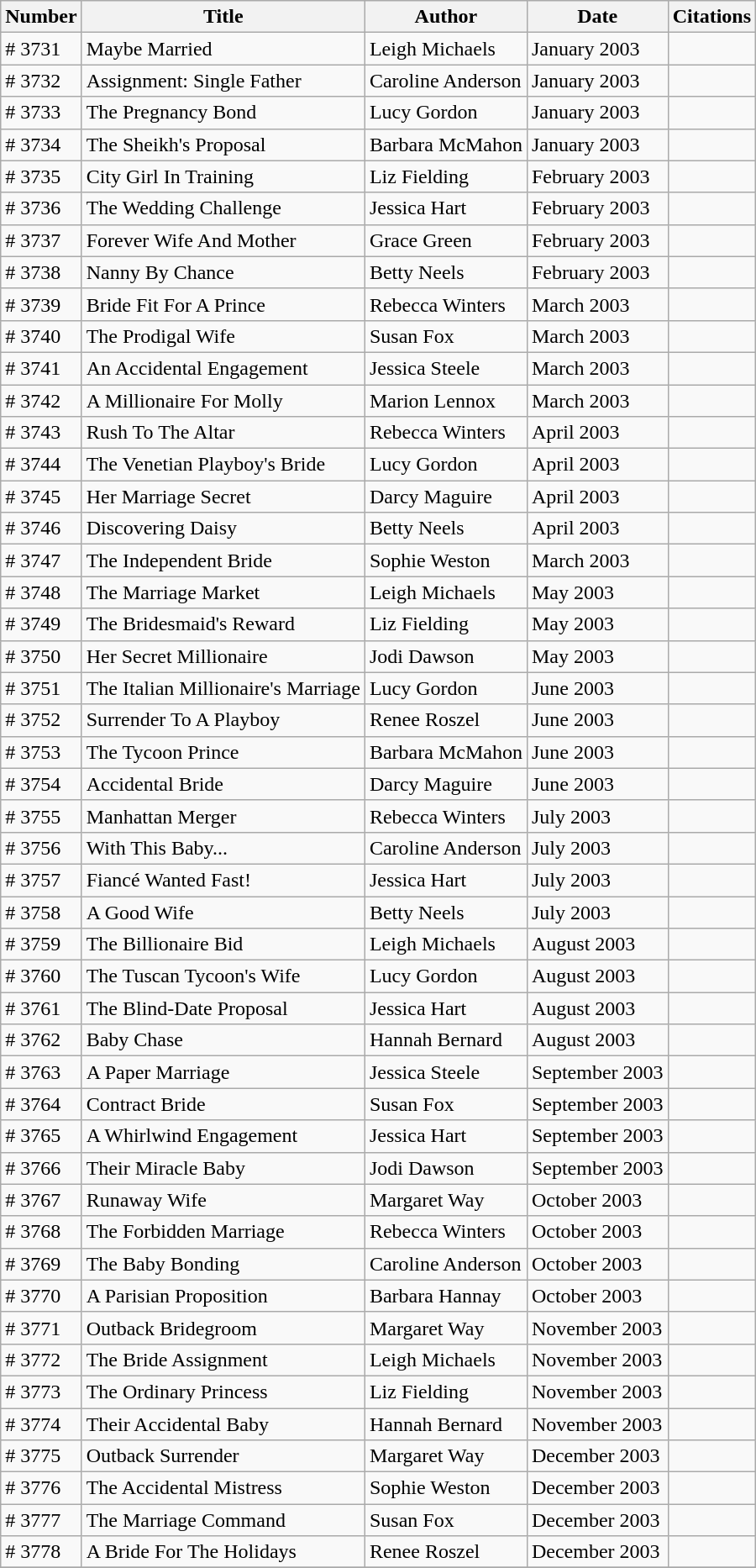<table class="wikitable sortable">
<tr>
<th>Number</th>
<th>Title</th>
<th>Author</th>
<th>Date</th>
<th>Citations</th>
</tr>
<tr>
<td># 3731</td>
<td>Maybe Married</td>
<td>Leigh Michaels</td>
<td>January 2003</td>
<td></td>
</tr>
<tr>
<td># 3732</td>
<td>Assignment: Single Father</td>
<td>Caroline Anderson</td>
<td>January 2003</td>
<td></td>
</tr>
<tr>
<td># 3733</td>
<td>The Pregnancy Bond</td>
<td>Lucy Gordon</td>
<td>January 2003</td>
<td></td>
</tr>
<tr>
<td># 3734</td>
<td>The Sheikh's Proposal</td>
<td>Barbara McMahon</td>
<td>January 2003</td>
<td></td>
</tr>
<tr>
<td># 3735</td>
<td>City Girl In Training</td>
<td>Liz Fielding</td>
<td>February 2003</td>
<td></td>
</tr>
<tr>
<td># 3736</td>
<td>The Wedding Challenge</td>
<td>Jessica Hart</td>
<td>February 2003</td>
<td></td>
</tr>
<tr>
<td># 3737</td>
<td>Forever Wife And Mother</td>
<td>Grace Green</td>
<td>February 2003</td>
<td></td>
</tr>
<tr>
<td># 3738</td>
<td>Nanny By Chance</td>
<td>Betty Neels</td>
<td>February 2003</td>
<td></td>
</tr>
<tr>
<td># 3739</td>
<td>Bride Fit For A Prince</td>
<td>Rebecca Winters</td>
<td>March 2003</td>
<td></td>
</tr>
<tr>
<td># 3740</td>
<td>The Prodigal Wife</td>
<td>Susan Fox</td>
<td>March 2003</td>
<td></td>
</tr>
<tr>
<td># 3741</td>
<td>An Accidental Engagement</td>
<td>Jessica Steele</td>
<td>March 2003</td>
<td></td>
</tr>
<tr>
<td># 3742</td>
<td>A Millionaire For Molly</td>
<td>Marion Lennox</td>
<td>March 2003</td>
<td></td>
</tr>
<tr>
<td># 3743</td>
<td>Rush To The Altar</td>
<td>Rebecca Winters</td>
<td>April 2003</td>
<td></td>
</tr>
<tr>
<td># 3744</td>
<td>The Venetian Playboy's Bride</td>
<td>Lucy Gordon</td>
<td>April 2003</td>
<td></td>
</tr>
<tr>
<td># 3745</td>
<td>Her Marriage Secret</td>
<td>Darcy Maguire</td>
<td>April 2003</td>
<td></td>
</tr>
<tr>
<td># 3746</td>
<td>Discovering Daisy</td>
<td>Betty Neels</td>
<td>April 2003</td>
<td></td>
</tr>
<tr>
<td># 3747</td>
<td>The Independent Bride</td>
<td>Sophie Weston</td>
<td>March 2003</td>
<td></td>
</tr>
<tr>
<td># 3748</td>
<td>The Marriage Market</td>
<td>Leigh Michaels</td>
<td>May 2003</td>
<td></td>
</tr>
<tr>
<td># 3749</td>
<td>The Bridesmaid's Reward</td>
<td>Liz Fielding</td>
<td>May 2003</td>
<td></td>
</tr>
<tr>
<td># 3750</td>
<td>Her Secret Millionaire</td>
<td>Jodi Dawson</td>
<td>May 2003</td>
<td></td>
</tr>
<tr>
<td># 3751</td>
<td>The Italian Millionaire's Marriage</td>
<td>Lucy Gordon</td>
<td>June 2003</td>
<td></td>
</tr>
<tr>
<td># 3752</td>
<td>Surrender To A Playboy</td>
<td>Renee Roszel</td>
<td>June 2003</td>
<td></td>
</tr>
<tr>
<td># 3753</td>
<td>The Tycoon Prince</td>
<td>Barbara McMahon</td>
<td>June 2003</td>
<td></td>
</tr>
<tr>
<td># 3754</td>
<td>Accidental Bride</td>
<td>Darcy Maguire</td>
<td>June 2003</td>
<td></td>
</tr>
<tr>
<td># 3755</td>
<td>Manhattan Merger</td>
<td>Rebecca Winters</td>
<td>July 2003</td>
<td></td>
</tr>
<tr>
<td># 3756</td>
<td>With This Baby...</td>
<td>Caroline Anderson</td>
<td>July 2003</td>
<td></td>
</tr>
<tr>
<td># 3757</td>
<td>Fiancé Wanted Fast!</td>
<td>Jessica Hart</td>
<td>July 2003</td>
<td></td>
</tr>
<tr>
<td># 3758</td>
<td>A Good Wife</td>
<td>Betty Neels</td>
<td>July 2003</td>
<td></td>
</tr>
<tr>
<td># 3759</td>
<td>The Billionaire Bid</td>
<td>Leigh Michaels</td>
<td>August 2003</td>
<td></td>
</tr>
<tr>
<td># 3760</td>
<td>The Tuscan Tycoon's Wife</td>
<td>Lucy Gordon</td>
<td>August 2003</td>
<td></td>
</tr>
<tr>
<td># 3761</td>
<td>The Blind-Date Proposal</td>
<td>Jessica Hart</td>
<td>August 2003</td>
<td></td>
</tr>
<tr>
<td># 3762</td>
<td>Baby Chase</td>
<td>Hannah Bernard</td>
<td>August 2003</td>
<td></td>
</tr>
<tr>
<td># 3763</td>
<td>A Paper Marriage</td>
<td>Jessica Steele</td>
<td>September 2003</td>
<td></td>
</tr>
<tr>
<td># 3764</td>
<td>Contract Bride</td>
<td>Susan Fox</td>
<td>September 2003</td>
<td></td>
</tr>
<tr>
<td># 3765</td>
<td>A Whirlwind Engagement</td>
<td>Jessica Hart</td>
<td>September 2003</td>
<td></td>
</tr>
<tr>
<td># 3766</td>
<td>Their Miracle Baby</td>
<td>Jodi Dawson</td>
<td>September 2003</td>
<td></td>
</tr>
<tr>
<td># 3767</td>
<td>Runaway Wife</td>
<td>Margaret Way</td>
<td>October 2003</td>
<td></td>
</tr>
<tr>
<td># 3768</td>
<td>The Forbidden Marriage</td>
<td>Rebecca Winters</td>
<td>October 2003</td>
<td></td>
</tr>
<tr>
<td># 3769</td>
<td>The Baby Bonding</td>
<td>Caroline Anderson</td>
<td>October 2003</td>
<td></td>
</tr>
<tr>
<td># 3770</td>
<td>A Parisian Proposition</td>
<td>Barbara Hannay</td>
<td>October 2003</td>
<td></td>
</tr>
<tr>
<td># 3771</td>
<td>Outback Bridegroom</td>
<td>Margaret Way</td>
<td>November 2003</td>
<td></td>
</tr>
<tr>
<td># 3772</td>
<td>The Bride Assignment</td>
<td>Leigh Michaels</td>
<td>November 2003</td>
<td></td>
</tr>
<tr>
<td># 3773</td>
<td>The Ordinary Princess</td>
<td>Liz Fielding</td>
<td>November 2003</td>
<td></td>
</tr>
<tr>
<td># 3774</td>
<td>Their Accidental Baby</td>
<td>Hannah Bernard</td>
<td>November 2003</td>
<td></td>
</tr>
<tr>
<td># 3775</td>
<td>Outback Surrender</td>
<td>Margaret Way</td>
<td>December 2003</td>
<td></td>
</tr>
<tr>
<td># 3776</td>
<td>The Accidental Mistress</td>
<td>Sophie Weston</td>
<td>December 2003</td>
<td></td>
</tr>
<tr>
<td># 3777</td>
<td>The Marriage Command</td>
<td>Susan Fox</td>
<td>December 2003</td>
<td></td>
</tr>
<tr>
<td># 3778</td>
<td>A Bride For The Holidays</td>
<td>Renee Roszel</td>
<td>December 2003</td>
<td></td>
</tr>
<tr>
</tr>
</table>
